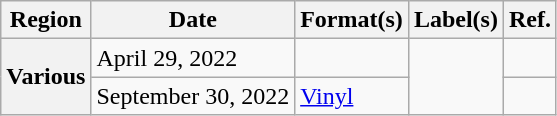<table class="wikitable plainrowheaders">
<tr>
<th scope="col">Region</th>
<th scope="col">Date</th>
<th scope="col">Format(s)</th>
<th scope="col">Label(s)</th>
<th scope="col">Ref.</th>
</tr>
<tr>
<th scope="row" rowspan="2">Various</th>
<td>April 29, 2022</td>
<td></td>
<td rowspan="2"></td>
<td style="text-align: center"></td>
</tr>
<tr>
<td>September 30, 2022</td>
<td><a href='#'>Vinyl</a></td>
<td style="text-align: center"></td>
</tr>
</table>
